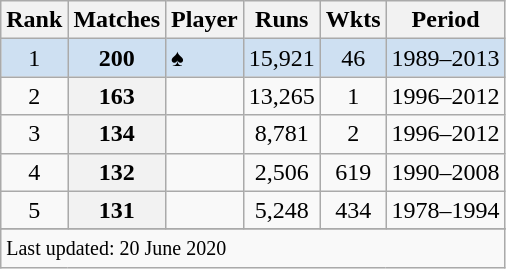<table class="wikitable sortable">
<tr>
<th scope=col>Rank</th>
<th scope=col>Matches</th>
<th scope=col>Player</th>
<th scope=col>Runs</th>
<th scope=col>Wkts</th>
<th scope=col>Period</th>
</tr>
<tr bgcolor=#cee0f2>
<td align=center>1</td>
<th scope=row style="background:#cee0f2; text-align:center;">200</th>
<td> ♠</td>
<td align=center>15,921</td>
<td align=center>46</td>
<td>1989–2013</td>
</tr>
<tr>
<td align=center>2</td>
<th scope=row style=text-align:center;>163</th>
<td></td>
<td align=center>13,265</td>
<td align=center>1</td>
<td>1996–2012</td>
</tr>
<tr>
<td align=center>3</td>
<th scope=row style=text-align:center;>134</th>
<td></td>
<td align=center>8,781</td>
<td align=center>2</td>
<td>1996–2012</td>
</tr>
<tr>
<td align=center>4</td>
<th scope=row style=text-align:center;>132</th>
<td></td>
<td align=center>2,506</td>
<td align=center>619</td>
<td>1990–2008</td>
</tr>
<tr>
<td align=center>5</td>
<th scope=row style=text-align:center;>131</th>
<td></td>
<td align=center>5,248</td>
<td align=center>434</td>
<td>1978–1994</td>
</tr>
<tr>
</tr>
<tr class=sortbottom>
<td colspan=6><small>Last updated: 20 June 2020</small></td>
</tr>
</table>
